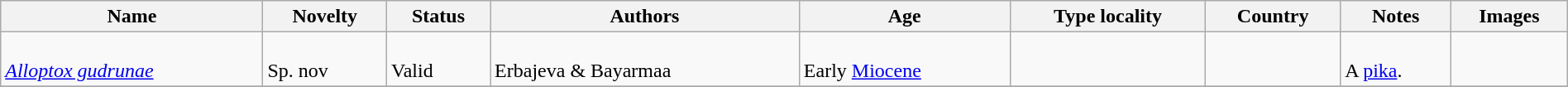<table class="wikitable sortable" align="center" width="100%">
<tr>
<th>Name</th>
<th>Novelty</th>
<th>Status</th>
<th>Authors</th>
<th>Age</th>
<th>Type locality</th>
<th>Country</th>
<th>Notes</th>
<th>Images</th>
</tr>
<tr>
<td><br><em><a href='#'>Alloptox gudrunae</a></em></td>
<td><br>Sp. nov</td>
<td><br>Valid</td>
<td><br>Erbajeva & Bayarmaa</td>
<td><br>Early <a href='#'>Miocene</a></td>
<td></td>
<td><br></td>
<td><br>A <a href='#'>pika</a>.</td>
<td></td>
</tr>
<tr>
</tr>
</table>
